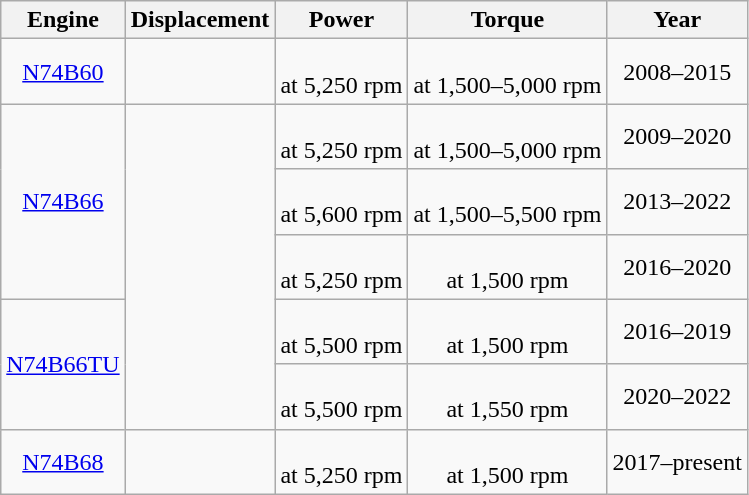<table class="wikitable sortable" style="text-align: center;">
<tr>
<th>Engine</th>
<th>Displacement</th>
<th>Power</th>
<th>Torque</th>
<th>Year</th>
</tr>
<tr>
<td><a href='#'>N74B60</a></td>
<td></td>
<td> <br> at 5,250 rpm</td>
<td> <br> at 1,500–5,000 rpm</td>
<td>2008–2015</td>
</tr>
<tr>
<td rowspan=3><a href='#'>N74B66</a></td>
<td rowspan=5></td>
<td> <br> at 5,250 rpm</td>
<td><br> at 1,500–5,000 rpm</td>
<td>2009–2020</td>
</tr>
<tr>
<td> <br> at 5,600 rpm</td>
<td> <br> at 1,500–5,500 rpm</td>
<td>2013–2022</td>
</tr>
<tr>
<td> <br> at 5,250 rpm</td>
<td> <br> at 1,500 rpm</td>
<td>2016–2020</td>
</tr>
<tr>
<td rowspan=2><a href='#'>N74B66TU</a></td>
<td> <br> at 5,500 rpm</td>
<td> <br> at 1,500 rpm</td>
<td>2016–2019</td>
</tr>
<tr>
<td> <br> at 5,500 rpm</td>
<td> <br> at 1,550 rpm</td>
<td>2020–2022</td>
</tr>
<tr>
<td><a href='#'>N74B68</a></td>
<td></td>
<td> <br> at 5,250 rpm</td>
<td> <br> at 1,500 rpm</td>
<td>2017–present</td>
</tr>
</table>
